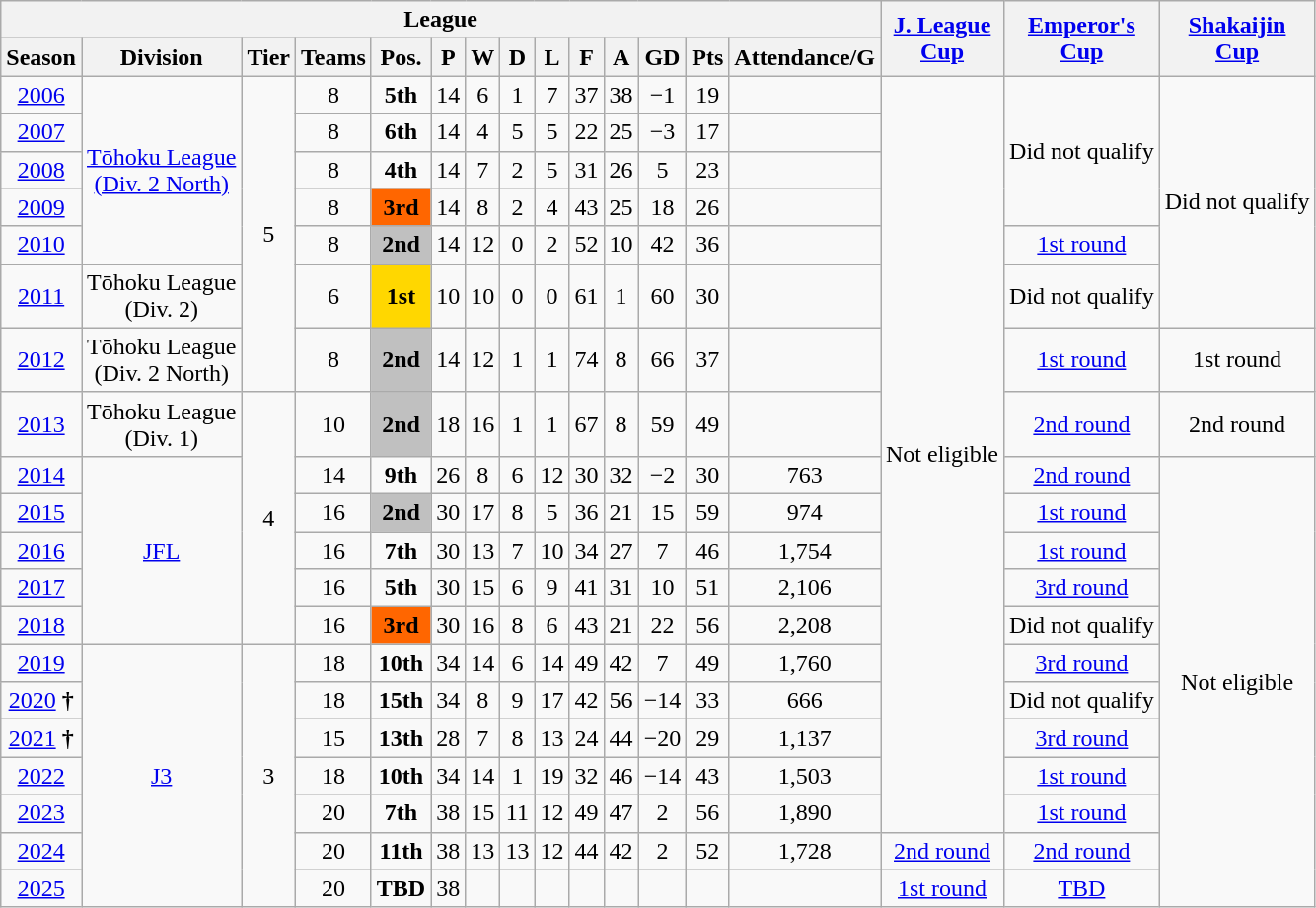<table class="wikitable" style="text-align:center;">
<tr>
<th colspan="14">League</th>
<th rowspan="2"><a href='#'>J. League<br>Cup</a></th>
<th rowspan="2"><a href='#'>Emperor's<br>Cup</a></th>
<th rowspan="2"><a href='#'>Shakaijin<br>Cup</a></th>
</tr>
<tr>
<th>Season</th>
<th>Division</th>
<th>Tier</th>
<th>Teams</th>
<th>Pos.</th>
<th>P</th>
<th>W</th>
<th>D</th>
<th>L</th>
<th>F</th>
<th>A</th>
<th>GD</th>
<th>Pts</th>
<th>Attendance/G</th>
</tr>
<tr>
<td><a href='#'>2006</a></td>
<td rowspan="5"><a href='#'>Tōhoku League<br>(Div. 2 North)</a></td>
<td rowspan="7">5</td>
<td>8</td>
<td><strong>5th</strong></td>
<td>14</td>
<td>6</td>
<td>1</td>
<td>7</td>
<td>37</td>
<td>38</td>
<td>−1</td>
<td>19</td>
<td></td>
<td rowspan="18">Not eligible</td>
<td rowspan="4">Did not qualify</td>
<td rowspan="6">Did not qualify</td>
</tr>
<tr>
<td><a href='#'>2007</a></td>
<td>8</td>
<td><strong>6th</strong></td>
<td>14</td>
<td>4</td>
<td>5</td>
<td>5</td>
<td>22</td>
<td>25</td>
<td>−3</td>
<td>17</td>
<td></td>
</tr>
<tr>
<td><a href='#'>2008</a></td>
<td>8</td>
<td><strong>4th</strong></td>
<td>14</td>
<td>7</td>
<td>2</td>
<td>5</td>
<td>31</td>
<td>26</td>
<td>5</td>
<td>23</td>
<td></td>
</tr>
<tr>
<td><a href='#'>2009</a></td>
<td>8</td>
<td bgcolor=ff6600><strong>3rd</strong></td>
<td>14</td>
<td>8</td>
<td>2</td>
<td>4</td>
<td>43</td>
<td>25</td>
<td>18</td>
<td>26</td>
<td></td>
</tr>
<tr>
<td><a href='#'>2010</a></td>
<td>8</td>
<td bgcolor=silver><strong>2nd</strong></td>
<td>14</td>
<td>12</td>
<td>0</td>
<td>2</td>
<td>52</td>
<td>10</td>
<td>42</td>
<td>36</td>
<td></td>
<td><a href='#'>1st round</a></td>
</tr>
<tr>
<td><a href='#'>2011</a></td>
<td>Tōhoku League<br>(Div. 2)</td>
<td>6</td>
<td bgcolor=gold><strong>1st</strong></td>
<td>10</td>
<td>10</td>
<td>0</td>
<td>0</td>
<td>61</td>
<td>1</td>
<td>60</td>
<td>30</td>
<td></td>
<td>Did not qualify</td>
</tr>
<tr>
<td><a href='#'>2012</a></td>
<td>Tōhoku League<br>(Div. 2 North)</td>
<td>8</td>
<td bgcolor=silver><strong>2nd</strong></td>
<td>14</td>
<td>12</td>
<td>1</td>
<td>1</td>
<td>74</td>
<td>8</td>
<td>66</td>
<td>37</td>
<td></td>
<td><a href='#'>1st round</a></td>
<td>1st round</td>
</tr>
<tr>
<td><a href='#'>2013</a></td>
<td>Tōhoku League<br>(Div. 1)</td>
<td rowspan="6">4</td>
<td>10</td>
<td bgcolor=silver><strong>2nd</strong></td>
<td>18</td>
<td>16</td>
<td>1</td>
<td>1</td>
<td>67</td>
<td>8</td>
<td>59</td>
<td>49</td>
<td></td>
<td><a href='#'>2nd round</a></td>
<td>2nd round</td>
</tr>
<tr>
<td><a href='#'>2014</a></td>
<td rowspan="5"><a href='#'>JFL</a></td>
<td>14</td>
<td><strong>9th</strong></td>
<td>26</td>
<td>8</td>
<td>6</td>
<td>12</td>
<td>30</td>
<td>32</td>
<td>−2</td>
<td>30</td>
<td>763</td>
<td><a href='#'>2nd round</a></td>
<td rowspan="12">Not eligible</td>
</tr>
<tr>
<td><a href='#'>2015</a></td>
<td>16</td>
<td bgcolor=silver><strong>2nd</strong></td>
<td>30</td>
<td>17</td>
<td>8</td>
<td>5</td>
<td>36</td>
<td>21</td>
<td>15</td>
<td>59</td>
<td>974</td>
<td><a href='#'>1st round</a></td>
</tr>
<tr>
<td><a href='#'>2016</a></td>
<td>16</td>
<td><strong>7th</strong></td>
<td>30</td>
<td>13</td>
<td>7</td>
<td>10</td>
<td>34</td>
<td>27</td>
<td>7</td>
<td>46</td>
<td>1,754</td>
<td><a href='#'>1st round</a></td>
</tr>
<tr>
<td><a href='#'>2017</a></td>
<td>16</td>
<td><strong>5th</strong></td>
<td>30</td>
<td>15</td>
<td>6</td>
<td>9</td>
<td>41</td>
<td>31</td>
<td>10</td>
<td>51</td>
<td>2,106</td>
<td><a href='#'>3rd round</a></td>
</tr>
<tr>
<td><a href='#'>2018</a></td>
<td>16</td>
<td bgcolor=ff6600><strong>3rd</strong></td>
<td>30</td>
<td>16</td>
<td>8</td>
<td>6</td>
<td>43</td>
<td>21</td>
<td>22</td>
<td>56</td>
<td>2,208</td>
<td>Did not qualify</td>
</tr>
<tr>
<td><a href='#'>2019</a></td>
<td rowspan="7"><a href='#'>J3</a></td>
<td rowspan="7">3</td>
<td>18</td>
<td><strong>10th</strong></td>
<td>34</td>
<td>14</td>
<td>6</td>
<td>14</td>
<td>49</td>
<td>42</td>
<td>7</td>
<td>49</td>
<td>1,760</td>
<td><a href='#'>3rd round</a></td>
</tr>
<tr>
<td><a href='#'>2020</a> <strong>†</strong></td>
<td>18</td>
<td><strong>15th</strong></td>
<td>34</td>
<td>8</td>
<td>9</td>
<td>17</td>
<td>42</td>
<td>56</td>
<td>−14</td>
<td>33</td>
<td>666</td>
<td>Did not qualify</td>
</tr>
<tr>
<td><a href='#'>2021</a> <strong>†</strong></td>
<td>15</td>
<td><strong>13th</strong></td>
<td>28</td>
<td>7</td>
<td>8</td>
<td>13</td>
<td>24</td>
<td>44</td>
<td>−20</td>
<td>29</td>
<td>1,137</td>
<td><a href='#'>3rd round</a></td>
</tr>
<tr>
<td><a href='#'>2022</a></td>
<td>18</td>
<td><strong>10th</strong></td>
<td>34</td>
<td>14</td>
<td>1</td>
<td>19</td>
<td>32</td>
<td>46</td>
<td>−14</td>
<td>43</td>
<td>1,503</td>
<td><a href='#'>1st round</a></td>
</tr>
<tr>
<td><a href='#'>2023</a></td>
<td>20</td>
<td><strong>7th</strong></td>
<td>38</td>
<td>15</td>
<td>11</td>
<td>12</td>
<td>49</td>
<td>47</td>
<td>2</td>
<td>56</td>
<td>1,890</td>
<td><a href='#'>1st round</a></td>
</tr>
<tr>
<td><a href='#'>2024</a></td>
<td>20</td>
<td><strong>11th</strong></td>
<td>38</td>
<td>13</td>
<td>13</td>
<td>12</td>
<td>44</td>
<td>42</td>
<td>2</td>
<td>52</td>
<td>1,728</td>
<td><a href='#'>2nd round</a></td>
<td><a href='#'>2nd round</a></td>
</tr>
<tr>
<td><a href='#'>2025</a></td>
<td>20</td>
<td><strong>TBD</strong></td>
<td>38</td>
<td></td>
<td></td>
<td></td>
<td></td>
<td></td>
<td></td>
<td></td>
<td></td>
<td><a href='#'>1st round</a></td>
<td><a href='#'>TBD</a></td>
</tr>
</table>
